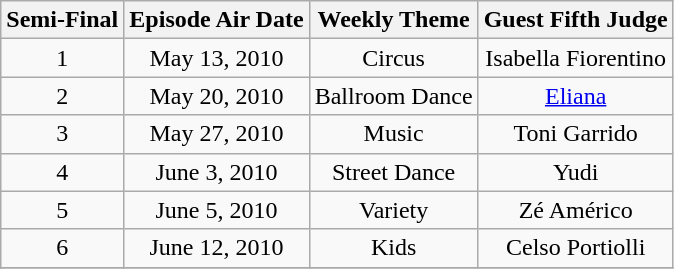<table class=wikitable style=text-align:center;>
<tr>
<th>Semi-Final</th>
<th>Episode Air Date</th>
<th>Weekly Theme</th>
<th>Guest Fifth Judge</th>
</tr>
<tr>
<td>1</td>
<td>May 13, 2010</td>
<td>Circus</td>
<td>Isabella Fiorentino</td>
</tr>
<tr>
<td>2</td>
<td>May 20, 2010</td>
<td>Ballroom Dance</td>
<td><a href='#'>Eliana</a></td>
</tr>
<tr>
<td>3</td>
<td>May 27, 2010</td>
<td>Music</td>
<td>Toni Garrido</td>
</tr>
<tr>
<td>4</td>
<td>June 3, 2010</td>
<td>Street Dance</td>
<td>Yudi</td>
</tr>
<tr>
<td>5</td>
<td>June 5, 2010</td>
<td>Variety</td>
<td>Zé Américo</td>
</tr>
<tr>
<td>6</td>
<td>June 12, 2010</td>
<td>Kids</td>
<td>Celso Portiolli</td>
</tr>
<tr>
</tr>
</table>
